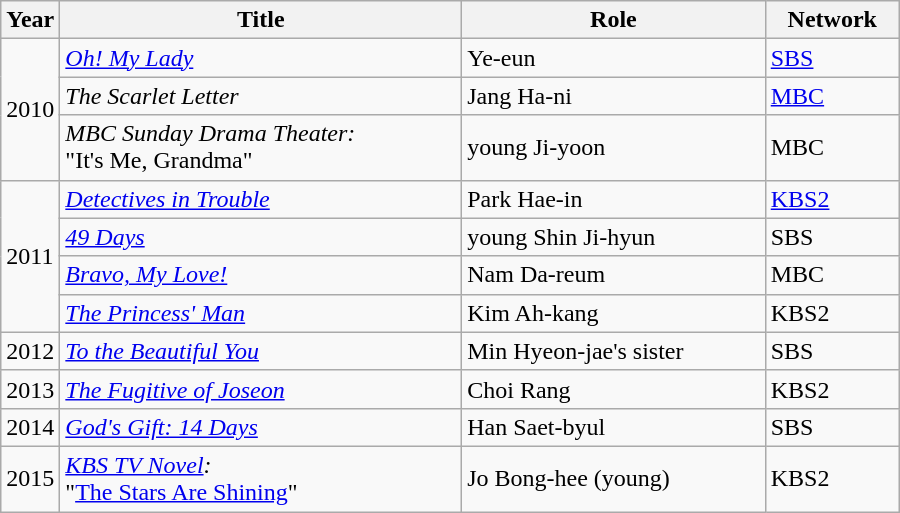<table class="wikitable" style="width:600px">
<tr>
<th width=10>Year</th>
<th>Title</th>
<th>Role</th>
<th>Network</th>
</tr>
<tr>
<td rowspan=3>2010</td>
<td><em><a href='#'>Oh! My Lady</a></em></td>
<td>Ye-eun</td>
<td><a href='#'>SBS</a></td>
</tr>
<tr>
<td><em>The Scarlet Letter</em></td>
<td>Jang Ha-ni</td>
<td><a href='#'>MBC</a></td>
</tr>
<tr>
<td><em>MBC Sunday Drama Theater:</em><br>"It's Me, Grandma"</td>
<td>young Ji-yoon</td>
<td>MBC</td>
</tr>
<tr>
<td rowspan=4>2011</td>
<td><em><a href='#'>Detectives in Trouble</a></em></td>
<td>Park Hae-in</td>
<td><a href='#'>KBS2</a></td>
</tr>
<tr>
<td><em><a href='#'>49 Days</a></em></td>
<td>young Shin Ji-hyun</td>
<td>SBS</td>
</tr>
<tr>
<td><em><a href='#'>Bravo, My Love!</a></em></td>
<td>Nam Da-reum</td>
<td>MBC</td>
</tr>
<tr>
<td><em><a href='#'>The Princess' Man</a></em></td>
<td>Kim Ah-kang</td>
<td>KBS2</td>
</tr>
<tr>
<td>2012</td>
<td><em><a href='#'>To the Beautiful You</a></em></td>
<td>Min Hyeon-jae's sister</td>
<td>SBS</td>
</tr>
<tr>
<td>2013</td>
<td><em><a href='#'>The Fugitive of Joseon</a></em></td>
<td>Choi Rang</td>
<td>KBS2</td>
</tr>
<tr>
<td>2014</td>
<td><em><a href='#'>God's Gift: 14 Days</a></em></td>
<td>Han Saet-byul</td>
<td>SBS</td>
</tr>
<tr>
<td>2015</td>
<td><em><a href='#'>KBS TV Novel</a>:</em><br>"<a href='#'>The Stars Are Shining</a>"</td>
<td>Jo Bong-hee (young)</td>
<td>KBS2</td>
</tr>
</table>
